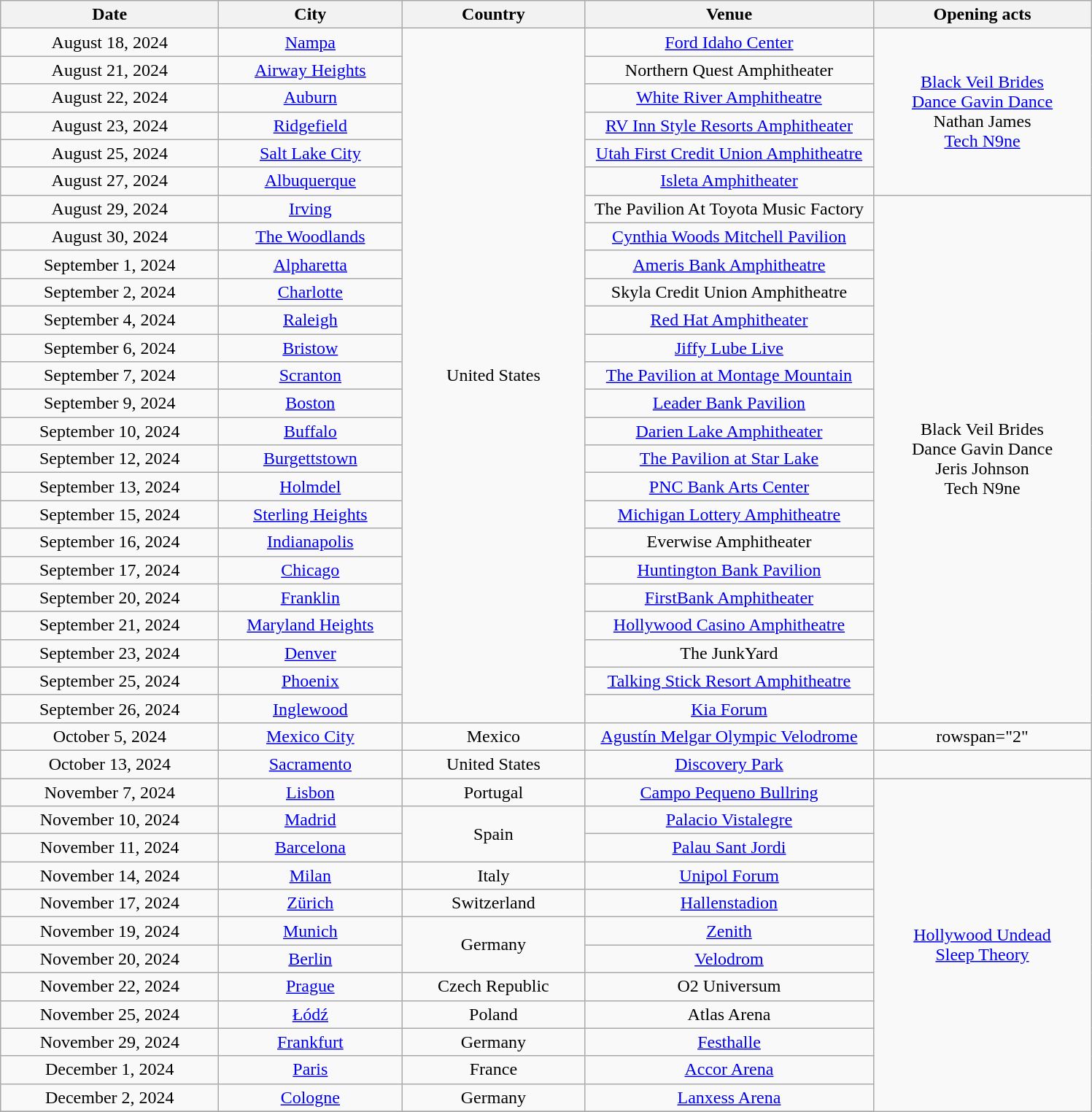<table class="wikitable" style="text-align:center;">
<tr>
<th scope="col" style="width:12em;">Date</th>
<th scope="col" style="width:10em;">City</th>
<th scope="col" style="width:10em;">Country</th>
<th scope="col" style="width:16em;">Venue</th>
<th scope="col" style="width:12em;">Opening acts</th>
</tr>
<tr>
<td>August 18, 2024</td>
<td><a href='#'>Nampa</a></td>
<td rowspan="25">United States</td>
<td><a href='#'>Ford Idaho Center</a></td>
<td rowspan="6"><a href='#'>Black Veil Brides</a><br><a href='#'>Dance Gavin Dance</a><br>Nathan James<br><a href='#'>Tech N9ne</a></td>
</tr>
<tr>
<td>August 21, 2024</td>
<td><a href='#'>Airway Heights</a></td>
<td>Northern Quest Amphitheater</td>
</tr>
<tr>
<td>August 22, 2024</td>
<td><a href='#'>Auburn</a></td>
<td><a href='#'>White River Amphitheatre</a></td>
</tr>
<tr>
<td>August 23, 2024</td>
<td><a href='#'>Ridgefield</a></td>
<td><a href='#'>RV Inn Style Resorts Amphitheater</a></td>
</tr>
<tr>
<td>August 25, 2024</td>
<td><a href='#'>Salt Lake City</a></td>
<td><a href='#'>Utah First Credit Union Amphitheatre</a></td>
</tr>
<tr>
<td>August 27, 2024</td>
<td><a href='#'>Albuquerque</a></td>
<td><a href='#'>Isleta Amphitheater</a></td>
</tr>
<tr>
<td>August 29, 2024</td>
<td><a href='#'>Irving</a></td>
<td>The Pavilion At Toyota Music Factory</td>
<td rowspan="19">Black Veil Brides<br>Dance Gavin Dance<br>Jeris Johnson<br>Tech N9ne</td>
</tr>
<tr>
<td>August 30, 2024</td>
<td><a href='#'>The Woodlands</a></td>
<td><a href='#'>Cynthia Woods Mitchell Pavilion</a></td>
</tr>
<tr>
<td>September 1, 2024</td>
<td><a href='#'>Alpharetta</a></td>
<td><a href='#'>Ameris Bank Amphitheatre</a></td>
</tr>
<tr>
<td>September 2, 2024</td>
<td><a href='#'>Charlotte</a></td>
<td>Skyla Credit Union Amphitheatre</td>
</tr>
<tr>
<td>September 4, 2024</td>
<td><a href='#'>Raleigh</a></td>
<td><a href='#'>Red Hat Amphitheater</a></td>
</tr>
<tr>
<td>September 6, 2024</td>
<td><a href='#'>Bristow</a></td>
<td><a href='#'>Jiffy Lube Live</a></td>
</tr>
<tr>
<td>September 7, 2024</td>
<td><a href='#'>Scranton</a></td>
<td><a href='#'>The Pavilion at Montage Mountain</a></td>
</tr>
<tr>
<td>September 9, 2024</td>
<td><a href='#'>Boston</a></td>
<td><a href='#'>Leader Bank Pavilion</a></td>
</tr>
<tr>
<td>September 10, 2024</td>
<td><a href='#'>Buffalo</a></td>
<td><a href='#'>Darien Lake Amphitheater</a></td>
</tr>
<tr>
<td>September 12, 2024</td>
<td><a href='#'>Burgettstown</a></td>
<td><a href='#'>The Pavilion at Star Lake</a></td>
</tr>
<tr>
<td>September 13, 2024</td>
<td><a href='#'>Holmdel</a></td>
<td><a href='#'>PNC Bank Arts Center</a></td>
</tr>
<tr>
<td>September 15, 2024</td>
<td><a href='#'>Sterling Heights</a></td>
<td><a href='#'>Michigan Lottery Amphitheatre</a></td>
</tr>
<tr>
<td>September 16, 2024</td>
<td><a href='#'>Indianapolis</a></td>
<td>Everwise Amphitheater</td>
</tr>
<tr>
<td>September 17, 2024</td>
<td><a href='#'>Chicago</a></td>
<td><a href='#'>Huntington Bank Pavilion</a></td>
</tr>
<tr>
<td>September 20, 2024</td>
<td><a href='#'>Franklin</a></td>
<td><a href='#'>FirstBank Amphitheater</a></td>
</tr>
<tr>
<td>September 21, 2024</td>
<td><a href='#'>Maryland Heights</a></td>
<td><a href='#'>Hollywood Casino Amphitheatre</a></td>
</tr>
<tr>
<td>September 23, 2024</td>
<td><a href='#'>Denver</a></td>
<td>The JunkYard</td>
</tr>
<tr>
<td>September 25, 2024</td>
<td><a href='#'>Phoenix</a></td>
<td><a href='#'>Talking Stick Resort Amphitheatre</a></td>
</tr>
<tr>
<td>September 26, 2024</td>
<td><a href='#'>Inglewood</a></td>
<td><a href='#'>Kia Forum</a></td>
</tr>
<tr>
<td>October 5, 2024</td>
<td><a href='#'>Mexico City</a></td>
<td>Mexico</td>
<td><a href='#'>Agustín Melgar Olympic Velodrome</a></td>
<td>rowspan="2" </td>
</tr>
<tr>
<td>October 13, 2024</td>
<td><a href='#'>Sacramento</a></td>
<td>United States</td>
<td><a href='#'>Discovery Park</a></td>
</tr>
<tr>
<td>November 7, 2024</td>
<td><a href='#'>Lisbon</a></td>
<td>Portugal</td>
<td><a href='#'>Campo Pequeno Bullring</a></td>
<td rowspan="13"><a href='#'>Hollywood Undead</a><br><a href='#'>Sleep Theory</a></td>
</tr>
<tr>
<td>November 10, 2024</td>
<td><a href='#'>Madrid</a></td>
<td rowspan="2">Spain</td>
<td><a href='#'>Palacio Vistalegre</a></td>
</tr>
<tr>
<td>November 11, 2024</td>
<td><a href='#'>Barcelona</a></td>
<td><a href='#'>Palau Sant Jordi</a></td>
</tr>
<tr>
<td>November 14, 2024</td>
<td><a href='#'>Milan</a></td>
<td>Italy</td>
<td><a href='#'>Unipol Forum</a></td>
</tr>
<tr>
<td>November 17, 2024</td>
<td><a href='#'>Zürich</a></td>
<td>Switzerland</td>
<td><a href='#'>Hallenstadion</a></td>
</tr>
<tr>
<td>November 19, 2024</td>
<td><a href='#'>Munich</a></td>
<td rowspan="2">Germany</td>
<td><a href='#'>Zenith</a></td>
</tr>
<tr>
<td>November 20, 2024</td>
<td><a href='#'>Berlin</a></td>
<td><a href='#'>Velodrom</a></td>
</tr>
<tr>
<td>November 22, 2024</td>
<td><a href='#'>Prague</a></td>
<td>Czech Republic</td>
<td>O2 Universum</td>
</tr>
<tr>
<td>November 25, 2024</td>
<td><a href='#'>Łódź</a></td>
<td>Poland</td>
<td>Atlas Arena</td>
</tr>
<tr>
<td>November 29, 2024</td>
<td><a href='#'>Frankfurt</a></td>
<td>Germany</td>
<td><a href='#'>Festhalle</a></td>
</tr>
<tr>
<td>December 1, 2024</td>
<td><a href='#'>Paris</a></td>
<td>France</td>
<td><a href='#'>Accor Arena</a></td>
</tr>
<tr>
<td>December 2, 2024</td>
<td><a href='#'>Cologne</a></td>
<td>Germany</td>
<td><a href='#'>Lanxess Arena</a></td>
</tr>
<tr>
</tr>
</table>
